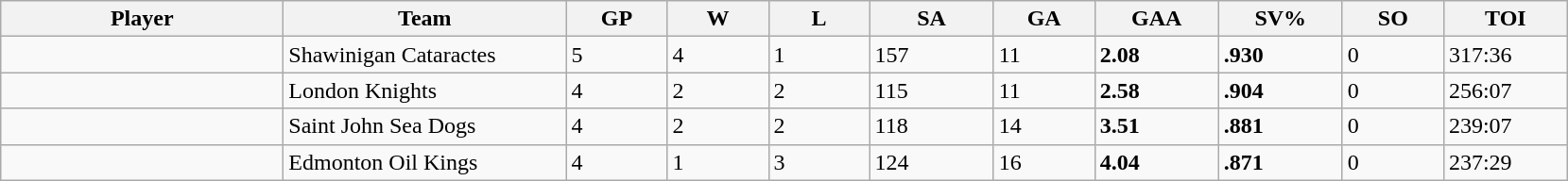<table class="wikitable sortable">
<tr>
<th style="width:12em">Player</th>
<th style="width:12em">Team</th>
<th style="width:4em">GP</th>
<th style="width:4em">W</th>
<th style="width:4em">L</th>
<th style="width:5em">SA</th>
<th style="width:4em">GA</th>
<th style="width:5em">GAA</th>
<th style="width:5em">SV%</th>
<th style="width:4em">SO</th>
<th style="width:5em">TOI</th>
</tr>
<tr>
<td></td>
<td>Shawinigan Cataractes</td>
<td>5</td>
<td>4</td>
<td>1</td>
<td>157</td>
<td>11</td>
<td><strong>2.08</strong></td>
<td><strong>.930</strong></td>
<td>0</td>
<td>317:36</td>
</tr>
<tr>
<td></td>
<td>London Knights</td>
<td>4</td>
<td>2</td>
<td>2</td>
<td>115</td>
<td>11</td>
<td><strong>2.58</strong></td>
<td><strong>.904</strong></td>
<td>0</td>
<td>256:07</td>
</tr>
<tr>
<td></td>
<td>Saint John Sea Dogs</td>
<td>4</td>
<td>2</td>
<td>2</td>
<td>118</td>
<td>14</td>
<td><strong>3.51</strong></td>
<td><strong>.881</strong></td>
<td>0</td>
<td>239:07</td>
</tr>
<tr>
<td></td>
<td>Edmonton Oil Kings</td>
<td>4</td>
<td>1</td>
<td>3</td>
<td>124</td>
<td>16</td>
<td><strong>4.04</strong></td>
<td><strong>.871</strong></td>
<td>0</td>
<td>237:29</td>
</tr>
</table>
